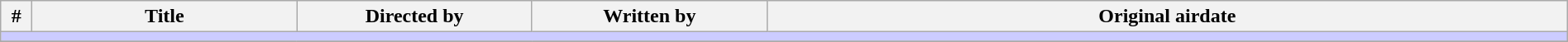<table class="wikitable" width="100%">
<tr>
<th width="2%">#</th>
<th>Title</th>
<th width="15%">Directed by</th>
<th width="15%">Written by</th>
<th>Original airdate</th>
</tr>
<tr>
<td colspan="5" bgcolor="#CCF"></td>
</tr>
<tr>
</tr>
</table>
